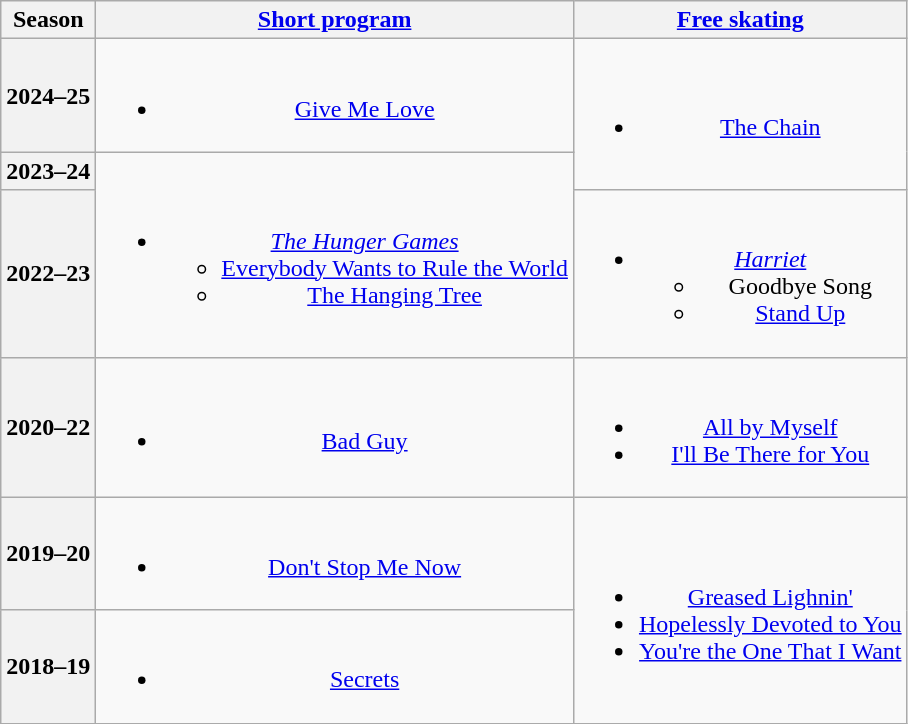<table class=wikitable style=text-align:center>
<tr>
<th>Season</th>
<th><a href='#'>Short program</a></th>
<th><a href='#'>Free skating</a></th>
</tr>
<tr>
<th>2024–25<br></th>
<td><br><ul><li><a href='#'>Give Me Love</a> <br> </li></ul></td>
<td rowspan=2><br><ul><li><a href='#'>The Chain</a> <br> </li></ul></td>
</tr>
<tr>
<th>2023–24<br></th>
<td rowspan=2><br><ul><li><em><a href='#'>The Hunger Games</a></em><ul><li><a href='#'>Everybody Wants to Rule the World</a> <br></li><li><a href='#'>The Hanging Tree</a><br></li></ul></li></ul></td>
</tr>
<tr>
<th>2022–23<br></th>
<td><br><ul><li><em><a href='#'>Harriet</a></em><ul><li>Goodbye Song<br></li><li><a href='#'>Stand Up</a><br></li></ul></li></ul></td>
</tr>
<tr>
<th>2020–22<br></th>
<td><br><ul><li><a href='#'>Bad Guy</a><br></li></ul></td>
<td><br><ul><li><a href='#'>All by Myself</a><br></li><li><a href='#'>I'll Be There for You</a><br></li></ul></td>
</tr>
<tr>
<th>2019–20<br></th>
<td><br><ul><li><a href='#'>Don't Stop Me Now</a><br></li></ul></td>
<td rowspan=2><br><ul><li><a href='#'>Greased Lighnin'</a><br></li><li><a href='#'>Hopelessly Devoted to You</a><br></li><li><a href='#'>You're the One That I Want</a><br></li></ul></td>
</tr>
<tr>
<th>2018–19<br></th>
<td><br><ul><li><a href='#'>Secrets</a><br></li></ul></td>
</tr>
</table>
